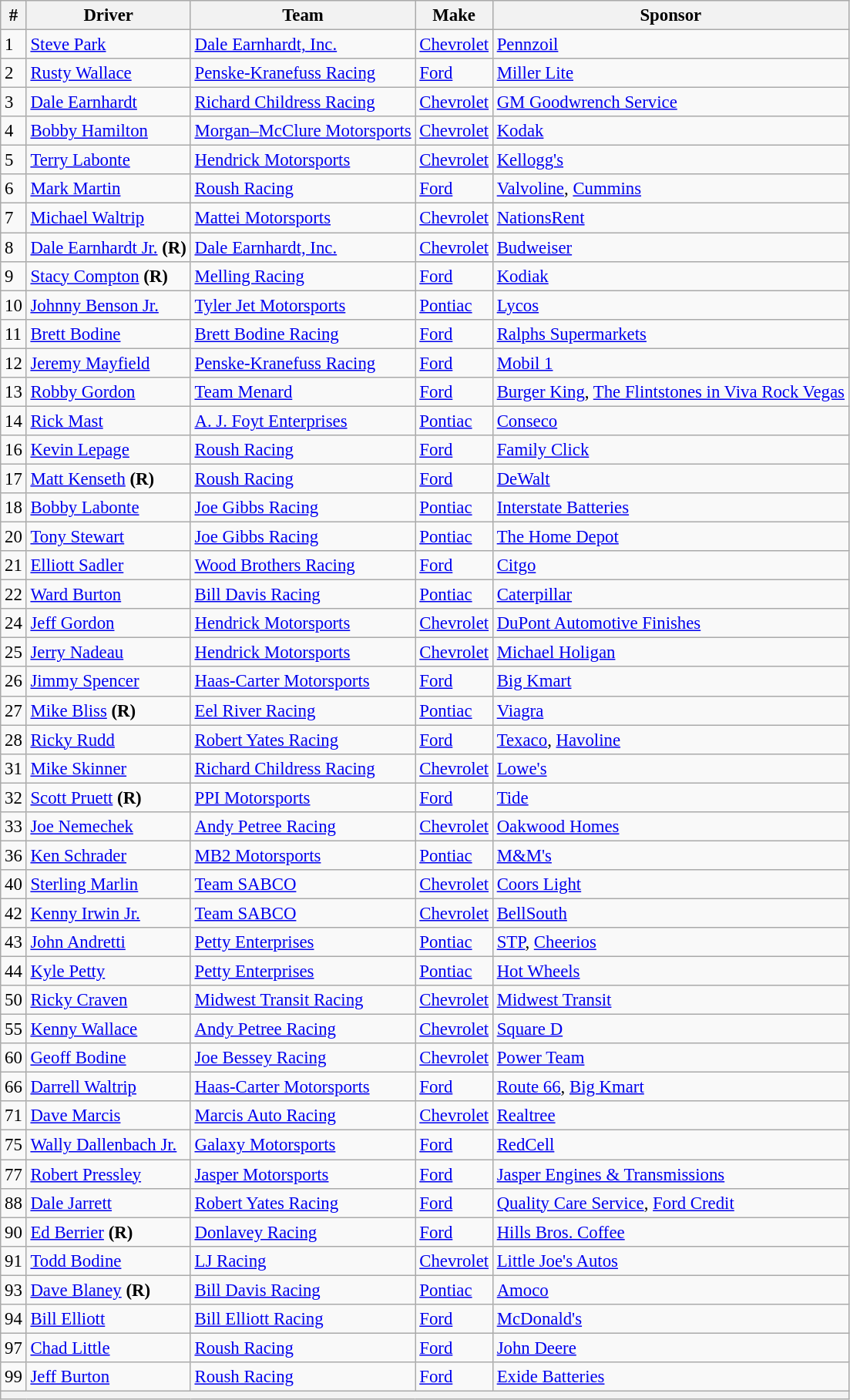<table class="wikitable" style="font-size:95%">
<tr>
<th>#</th>
<th>Driver</th>
<th>Team</th>
<th>Make</th>
<th>Sponsor</th>
</tr>
<tr>
<td>1</td>
<td><a href='#'>Steve Park</a></td>
<td><a href='#'>Dale Earnhardt, Inc.</a></td>
<td><a href='#'>Chevrolet</a></td>
<td><a href='#'>Pennzoil</a></td>
</tr>
<tr>
<td>2</td>
<td><a href='#'>Rusty Wallace</a></td>
<td><a href='#'>Penske-Kranefuss Racing</a></td>
<td><a href='#'>Ford</a></td>
<td><a href='#'>Miller Lite</a></td>
</tr>
<tr>
<td>3</td>
<td><a href='#'>Dale Earnhardt</a></td>
<td><a href='#'>Richard Childress Racing</a></td>
<td><a href='#'>Chevrolet</a></td>
<td><a href='#'>GM Goodwrench Service</a></td>
</tr>
<tr>
<td>4</td>
<td><a href='#'>Bobby Hamilton</a></td>
<td><a href='#'>Morgan–McClure Motorsports</a></td>
<td><a href='#'>Chevrolet</a></td>
<td><a href='#'>Kodak</a></td>
</tr>
<tr>
<td>5</td>
<td><a href='#'>Terry Labonte</a></td>
<td><a href='#'>Hendrick Motorsports</a></td>
<td><a href='#'>Chevrolet</a></td>
<td><a href='#'>Kellogg's</a></td>
</tr>
<tr>
<td>6</td>
<td><a href='#'>Mark Martin</a></td>
<td><a href='#'>Roush Racing</a></td>
<td><a href='#'>Ford</a></td>
<td><a href='#'>Valvoline</a>, <a href='#'>Cummins</a></td>
</tr>
<tr>
<td>7</td>
<td><a href='#'>Michael Waltrip</a></td>
<td><a href='#'>Mattei Motorsports</a></td>
<td><a href='#'>Chevrolet</a></td>
<td><a href='#'>NationsRent</a></td>
</tr>
<tr>
<td>8</td>
<td><a href='#'>Dale Earnhardt Jr.</a> <strong>(R)</strong></td>
<td><a href='#'>Dale Earnhardt, Inc.</a></td>
<td><a href='#'>Chevrolet</a></td>
<td><a href='#'>Budweiser</a></td>
</tr>
<tr>
<td>9</td>
<td><a href='#'>Stacy Compton</a> <strong>(R)</strong></td>
<td><a href='#'>Melling Racing</a></td>
<td><a href='#'>Ford</a></td>
<td><a href='#'>Kodiak</a></td>
</tr>
<tr>
<td>10</td>
<td><a href='#'>Johnny Benson Jr.</a></td>
<td><a href='#'>Tyler Jet Motorsports</a></td>
<td><a href='#'>Pontiac</a></td>
<td><a href='#'>Lycos</a></td>
</tr>
<tr>
<td>11</td>
<td><a href='#'>Brett Bodine</a></td>
<td><a href='#'>Brett Bodine Racing</a></td>
<td><a href='#'>Ford</a></td>
<td><a href='#'>Ralphs Supermarkets</a></td>
</tr>
<tr>
<td>12</td>
<td><a href='#'>Jeremy Mayfield</a></td>
<td><a href='#'>Penske-Kranefuss Racing</a></td>
<td><a href='#'>Ford</a></td>
<td><a href='#'>Mobil 1</a></td>
</tr>
<tr>
<td>13</td>
<td><a href='#'>Robby Gordon</a></td>
<td><a href='#'>Team Menard</a></td>
<td><a href='#'>Ford</a></td>
<td><a href='#'>Burger King</a>, <a href='#'>The Flintstones in Viva Rock Vegas</a></td>
</tr>
<tr>
<td>14</td>
<td><a href='#'>Rick Mast</a></td>
<td><a href='#'>A. J. Foyt Enterprises</a></td>
<td><a href='#'>Pontiac</a></td>
<td><a href='#'>Conseco</a></td>
</tr>
<tr>
<td>16</td>
<td><a href='#'>Kevin Lepage</a></td>
<td><a href='#'>Roush Racing</a></td>
<td><a href='#'>Ford</a></td>
<td><a href='#'>Family Click</a></td>
</tr>
<tr>
<td>17</td>
<td><a href='#'>Matt Kenseth</a> <strong>(R)</strong></td>
<td><a href='#'>Roush Racing</a></td>
<td><a href='#'>Ford</a></td>
<td><a href='#'>DeWalt</a></td>
</tr>
<tr>
<td>18</td>
<td><a href='#'>Bobby Labonte</a></td>
<td><a href='#'>Joe Gibbs Racing</a></td>
<td><a href='#'>Pontiac</a></td>
<td><a href='#'>Interstate Batteries</a></td>
</tr>
<tr>
<td>20</td>
<td><a href='#'>Tony Stewart</a></td>
<td><a href='#'>Joe Gibbs Racing</a></td>
<td><a href='#'>Pontiac</a></td>
<td><a href='#'>The Home Depot</a></td>
</tr>
<tr>
<td>21</td>
<td><a href='#'>Elliott Sadler</a></td>
<td><a href='#'>Wood Brothers Racing</a></td>
<td><a href='#'>Ford</a></td>
<td><a href='#'>Citgo</a></td>
</tr>
<tr>
<td>22</td>
<td><a href='#'>Ward Burton</a></td>
<td><a href='#'>Bill Davis Racing</a></td>
<td><a href='#'>Pontiac</a></td>
<td><a href='#'>Caterpillar</a></td>
</tr>
<tr>
<td>24</td>
<td><a href='#'>Jeff Gordon</a></td>
<td><a href='#'>Hendrick Motorsports</a></td>
<td><a href='#'>Chevrolet</a></td>
<td><a href='#'>DuPont Automotive Finishes</a></td>
</tr>
<tr>
<td>25</td>
<td><a href='#'>Jerry Nadeau</a></td>
<td><a href='#'>Hendrick Motorsports</a></td>
<td><a href='#'>Chevrolet</a></td>
<td><a href='#'>Michael Holigan</a></td>
</tr>
<tr>
<td>26</td>
<td><a href='#'>Jimmy Spencer</a></td>
<td><a href='#'>Haas-Carter Motorsports</a></td>
<td><a href='#'>Ford</a></td>
<td><a href='#'>Big Kmart</a></td>
</tr>
<tr>
<td>27</td>
<td><a href='#'>Mike Bliss</a> <strong>(R)</strong></td>
<td><a href='#'>Eel River Racing</a></td>
<td><a href='#'>Pontiac</a></td>
<td><a href='#'>Viagra</a></td>
</tr>
<tr>
<td>28</td>
<td><a href='#'>Ricky Rudd</a></td>
<td><a href='#'>Robert Yates Racing</a></td>
<td><a href='#'>Ford</a></td>
<td><a href='#'>Texaco</a>, <a href='#'>Havoline</a></td>
</tr>
<tr>
<td>31</td>
<td><a href='#'>Mike Skinner</a></td>
<td><a href='#'>Richard Childress Racing</a></td>
<td><a href='#'>Chevrolet</a></td>
<td><a href='#'>Lowe's</a></td>
</tr>
<tr>
<td>32</td>
<td><a href='#'>Scott Pruett</a> <strong>(R)</strong></td>
<td><a href='#'>PPI Motorsports</a></td>
<td><a href='#'>Ford</a></td>
<td><a href='#'>Tide</a></td>
</tr>
<tr>
<td>33</td>
<td><a href='#'>Joe Nemechek</a></td>
<td><a href='#'>Andy Petree Racing</a></td>
<td><a href='#'>Chevrolet</a></td>
<td><a href='#'>Oakwood Homes</a></td>
</tr>
<tr>
<td>36</td>
<td><a href='#'>Ken Schrader</a></td>
<td><a href='#'>MB2 Motorsports</a></td>
<td><a href='#'>Pontiac</a></td>
<td><a href='#'>M&M's</a></td>
</tr>
<tr>
<td>40</td>
<td><a href='#'>Sterling Marlin</a></td>
<td><a href='#'>Team SABCO</a></td>
<td><a href='#'>Chevrolet</a></td>
<td><a href='#'>Coors Light</a></td>
</tr>
<tr>
<td>42</td>
<td><a href='#'>Kenny Irwin Jr.</a></td>
<td><a href='#'>Team SABCO</a></td>
<td><a href='#'>Chevrolet</a></td>
<td><a href='#'>BellSouth</a></td>
</tr>
<tr>
<td>43</td>
<td><a href='#'>John Andretti</a></td>
<td><a href='#'>Petty Enterprises</a></td>
<td><a href='#'>Pontiac</a></td>
<td><a href='#'>STP</a>, <a href='#'>Cheerios</a></td>
</tr>
<tr>
<td>44</td>
<td><a href='#'>Kyle Petty</a></td>
<td><a href='#'>Petty Enterprises</a></td>
<td><a href='#'>Pontiac</a></td>
<td><a href='#'>Hot Wheels</a></td>
</tr>
<tr>
<td>50</td>
<td><a href='#'>Ricky Craven</a></td>
<td><a href='#'>Midwest Transit Racing</a></td>
<td><a href='#'>Chevrolet</a></td>
<td><a href='#'>Midwest Transit</a></td>
</tr>
<tr>
<td>55</td>
<td><a href='#'>Kenny Wallace</a></td>
<td><a href='#'>Andy Petree Racing</a></td>
<td><a href='#'>Chevrolet</a></td>
<td><a href='#'>Square D</a></td>
</tr>
<tr>
<td>60</td>
<td><a href='#'>Geoff Bodine</a></td>
<td><a href='#'>Joe Bessey Racing</a></td>
<td><a href='#'>Chevrolet</a></td>
<td><a href='#'>Power Team</a></td>
</tr>
<tr>
<td>66</td>
<td><a href='#'>Darrell Waltrip</a></td>
<td><a href='#'>Haas-Carter Motorsports</a></td>
<td><a href='#'>Ford</a></td>
<td><a href='#'>Route 66</a>, <a href='#'>Big Kmart</a></td>
</tr>
<tr>
<td>71</td>
<td><a href='#'>Dave Marcis</a></td>
<td><a href='#'>Marcis Auto Racing</a></td>
<td><a href='#'>Chevrolet</a></td>
<td><a href='#'>Realtree</a></td>
</tr>
<tr>
<td>75</td>
<td><a href='#'>Wally Dallenbach Jr.</a></td>
<td><a href='#'>Galaxy Motorsports</a></td>
<td><a href='#'>Ford</a></td>
<td><a href='#'>RedCell</a></td>
</tr>
<tr>
<td>77</td>
<td><a href='#'>Robert Pressley</a></td>
<td><a href='#'>Jasper Motorsports</a></td>
<td><a href='#'>Ford</a></td>
<td><a href='#'>Jasper Engines & Transmissions</a></td>
</tr>
<tr>
<td>88</td>
<td><a href='#'>Dale Jarrett</a></td>
<td><a href='#'>Robert Yates Racing</a></td>
<td><a href='#'>Ford</a></td>
<td><a href='#'>Quality Care Service</a>, <a href='#'>Ford Credit</a></td>
</tr>
<tr>
<td>90</td>
<td><a href='#'>Ed Berrier</a> <strong>(R)</strong></td>
<td><a href='#'>Donlavey Racing</a></td>
<td><a href='#'>Ford</a></td>
<td><a href='#'>Hills Bros. Coffee</a></td>
</tr>
<tr>
<td>91</td>
<td><a href='#'>Todd Bodine</a></td>
<td><a href='#'>LJ Racing</a></td>
<td><a href='#'>Chevrolet</a></td>
<td><a href='#'>Little Joe's Autos</a></td>
</tr>
<tr>
<td>93</td>
<td><a href='#'>Dave Blaney</a> <strong>(R)</strong></td>
<td><a href='#'>Bill Davis Racing</a></td>
<td><a href='#'>Pontiac</a></td>
<td><a href='#'>Amoco</a></td>
</tr>
<tr>
<td>94</td>
<td><a href='#'>Bill Elliott</a></td>
<td><a href='#'>Bill Elliott Racing</a></td>
<td><a href='#'>Ford</a></td>
<td><a href='#'>McDonald's</a></td>
</tr>
<tr>
<td>97</td>
<td><a href='#'>Chad Little</a></td>
<td><a href='#'>Roush Racing</a></td>
<td><a href='#'>Ford</a></td>
<td><a href='#'>John Deere</a></td>
</tr>
<tr>
<td>99</td>
<td><a href='#'>Jeff Burton</a></td>
<td><a href='#'>Roush Racing</a></td>
<td><a href='#'>Ford</a></td>
<td><a href='#'>Exide Batteries</a></td>
</tr>
<tr>
<th colspan="5"></th>
</tr>
</table>
